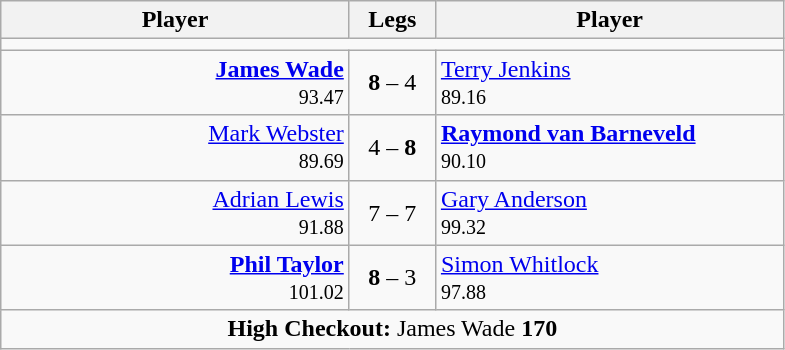<table class=wikitable style="text-align:center">
<tr>
<th width=225>Player</th>
<th width=50>Legs</th>
<th width=225>Player</th>
</tr>
<tr align=center>
<td colspan="3"></td>
</tr>
<tr align=left>
<td align=right><strong><a href='#'>James Wade</a></strong>  <br> <small><span>93.47</span></small></td>
<td align=center><strong>8</strong> – 4</td>
<td> <a href='#'>Terry Jenkins</a> <br> <small><span>89.16</span></small></td>
</tr>
<tr align=left>
<td align=right><a href='#'>Mark Webster</a>  <br> <small><span>89.69</span></small></td>
<td align=center>4 – <strong>8</strong></td>
<td> <strong><a href='#'>Raymond van Barneveld</a></strong> <br> <small><span>90.10</span></small></td>
</tr>
<tr align=left>
<td align=right><a href='#'>Adrian Lewis</a>  <br> <small><span>91.88</span></small></td>
<td align=center>7 – 7</td>
<td> <a href='#'>Gary Anderson</a> <br> <small><span>99.32</span></small></td>
</tr>
<tr align=left>
<td align=right><strong><a href='#'>Phil Taylor</a></strong>  <br> <small><span>101.02</span></small></td>
<td align=center><strong>8</strong> – 3</td>
<td> <a href='#'>Simon Whitlock</a> <br> <small><span>97.88</span></small></td>
</tr>
<tr align=center>
<td colspan="3"><strong>High Checkout:</strong> James Wade <strong>170</strong></td>
</tr>
</table>
